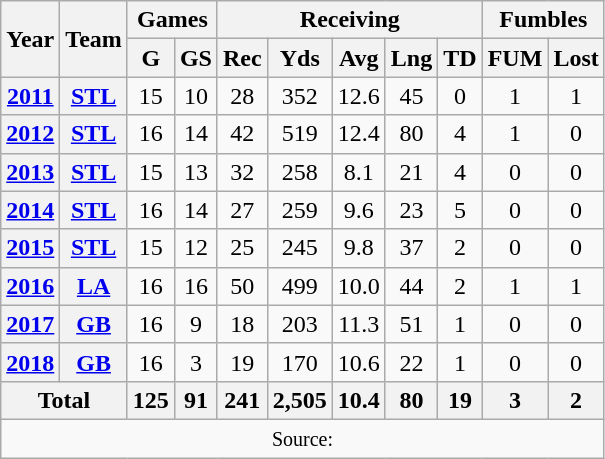<table class="wikitable" style="text-align: center;">
<tr>
<th rowspan="2">Year</th>
<th rowspan="2">Team</th>
<th colspan="2">Games</th>
<th colspan="5">Receiving</th>
<th colspan="2">Fumbles</th>
</tr>
<tr>
<th>G</th>
<th>GS</th>
<th>Rec</th>
<th>Yds</th>
<th>Avg</th>
<th>Lng</th>
<th>TD</th>
<th>FUM</th>
<th>Lost</th>
</tr>
<tr>
<th><a href='#'>2011</a></th>
<th><a href='#'>STL</a></th>
<td>15</td>
<td>10</td>
<td>28</td>
<td>352</td>
<td>12.6</td>
<td>45</td>
<td>0</td>
<td>1</td>
<td>1</td>
</tr>
<tr>
<th><a href='#'>2012</a></th>
<th><a href='#'>STL</a></th>
<td>16</td>
<td>14</td>
<td>42</td>
<td>519</td>
<td>12.4</td>
<td>80</td>
<td>4</td>
<td>1</td>
<td>0</td>
</tr>
<tr>
<th><a href='#'>2013</a></th>
<th><a href='#'>STL</a></th>
<td>15</td>
<td>13</td>
<td>32</td>
<td>258</td>
<td>8.1</td>
<td>21</td>
<td>4</td>
<td>0</td>
<td>0</td>
</tr>
<tr>
<th><a href='#'>2014</a></th>
<th><a href='#'>STL</a></th>
<td>16</td>
<td>14</td>
<td>27</td>
<td>259</td>
<td>9.6</td>
<td>23</td>
<td>5</td>
<td>0</td>
<td>0</td>
</tr>
<tr>
<th><a href='#'>2015</a></th>
<th><a href='#'>STL</a></th>
<td>15</td>
<td>12</td>
<td>25</td>
<td>245</td>
<td>9.8</td>
<td>37</td>
<td>2</td>
<td>0</td>
<td>0</td>
</tr>
<tr>
<th><a href='#'>2016</a></th>
<th><a href='#'>LA</a></th>
<td>16</td>
<td>16</td>
<td>50</td>
<td>499</td>
<td>10.0</td>
<td>44</td>
<td>2</td>
<td>1</td>
<td>1</td>
</tr>
<tr>
<th><a href='#'>2017</a></th>
<th><a href='#'>GB</a></th>
<td>16</td>
<td>9</td>
<td>18</td>
<td>203</td>
<td>11.3</td>
<td>51</td>
<td>1</td>
<td>0</td>
<td>0</td>
</tr>
<tr>
<th><a href='#'>2018</a></th>
<th><a href='#'>GB</a></th>
<td>16</td>
<td>3</td>
<td>19</td>
<td>170</td>
<td>10.6</td>
<td>22</td>
<td>1</td>
<td>0</td>
<td>0</td>
</tr>
<tr>
<th colspan="2">Total</th>
<th>125</th>
<th>91</th>
<th>241</th>
<th>2,505</th>
<th>10.4</th>
<th>80</th>
<th>19</th>
<th>3</th>
<th>2</th>
</tr>
<tr>
<td colspan="11"><small>Source: </small></td>
</tr>
</table>
